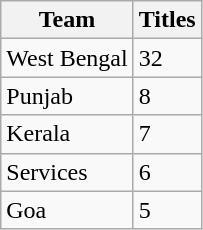<table class="wikitable">
<tr>
<th><strong>Team</strong></th>
<th><strong>Titles</strong></th>
</tr>
<tr>
<td>West Bengal</td>
<td>32</td>
</tr>
<tr>
<td>Punjab</td>
<td>8</td>
</tr>
<tr>
<td>Kerala</td>
<td>7</td>
</tr>
<tr>
<td>Services</td>
<td>6</td>
</tr>
<tr>
<td>Goa</td>
<td>5</td>
</tr>
</table>
